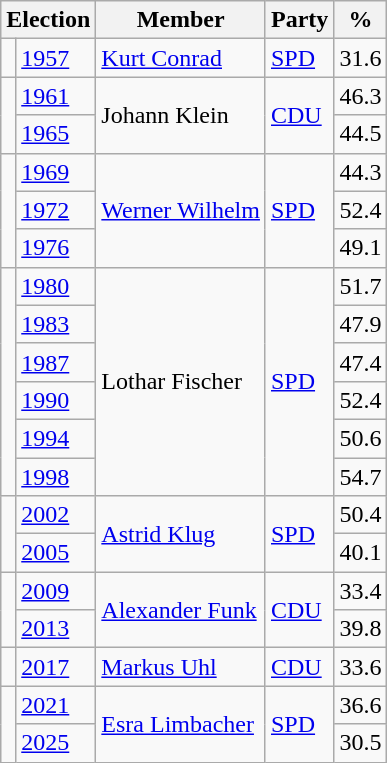<table class=wikitable>
<tr>
<th colspan=2>Election</th>
<th>Member</th>
<th>Party</th>
<th>%</th>
</tr>
<tr>
<td bgcolor=></td>
<td><a href='#'>1957</a></td>
<td><a href='#'>Kurt Conrad</a></td>
<td><a href='#'>SPD</a></td>
<td align=right>31.6</td>
</tr>
<tr>
<td rowspan=2 bgcolor=></td>
<td><a href='#'>1961</a></td>
<td rowspan=2>Johann Klein</td>
<td rowspan=2><a href='#'>CDU</a></td>
<td align=right>46.3</td>
</tr>
<tr>
<td><a href='#'>1965</a></td>
<td align=right>44.5</td>
</tr>
<tr>
<td rowspan=3 bgcolor=></td>
<td><a href='#'>1969</a></td>
<td rowspan=3><a href='#'>Werner Wilhelm</a></td>
<td rowspan=3><a href='#'>SPD</a></td>
<td align=right>44.3</td>
</tr>
<tr>
<td><a href='#'>1972</a></td>
<td align=right>52.4</td>
</tr>
<tr>
<td><a href='#'>1976</a></td>
<td align=right>49.1</td>
</tr>
<tr>
<td rowspan=6 bgcolor=></td>
<td><a href='#'>1980</a></td>
<td rowspan=6>Lothar Fischer</td>
<td rowspan=6><a href='#'>SPD</a></td>
<td align=right>51.7</td>
</tr>
<tr>
<td><a href='#'>1983</a></td>
<td align=right>47.9</td>
</tr>
<tr>
<td><a href='#'>1987</a></td>
<td align=right>47.4</td>
</tr>
<tr>
<td><a href='#'>1990</a></td>
<td align=right>52.4</td>
</tr>
<tr>
<td><a href='#'>1994</a></td>
<td align=right>50.6</td>
</tr>
<tr>
<td><a href='#'>1998</a></td>
<td align=right>54.7</td>
</tr>
<tr>
<td rowspan=2 bgcolor=></td>
<td><a href='#'>2002</a></td>
<td rowspan=2><a href='#'>Astrid Klug</a></td>
<td rowspan=2><a href='#'>SPD</a></td>
<td align=right>50.4</td>
</tr>
<tr>
<td><a href='#'>2005</a></td>
<td align=right>40.1</td>
</tr>
<tr>
<td rowspan=2 bgcolor=></td>
<td><a href='#'>2009</a></td>
<td rowspan=2><a href='#'>Alexander Funk</a></td>
<td rowspan=2><a href='#'>CDU</a></td>
<td align=right>33.4</td>
</tr>
<tr>
<td><a href='#'>2013</a></td>
<td align=right>39.8</td>
</tr>
<tr>
<td bgcolor=></td>
<td><a href='#'>2017</a></td>
<td><a href='#'>Markus Uhl</a></td>
<td><a href='#'>CDU</a></td>
<td align=right>33.6</td>
</tr>
<tr>
<td rowspan=2 bgcolor=></td>
<td><a href='#'>2021</a></td>
<td rowspan=2><a href='#'>Esra Limbacher</a></td>
<td rowspan=2><a href='#'>SPD</a></td>
<td align=right>36.6</td>
</tr>
<tr>
<td><a href='#'>2025</a></td>
<td>30.5</td>
</tr>
</table>
